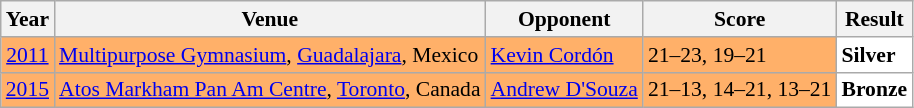<table class="sortable wikitable" style="font-size: 90%;">
<tr>
<th>Year</th>
<th>Venue</th>
<th>Opponent</th>
<th>Score</th>
<th>Result</th>
</tr>
<tr style="background:#FFB069">
<td align="center"><a href='#'>2011</a></td>
<td align="left"><a href='#'>Multipurpose Gymnasium</a>, <a href='#'>Guadalajara</a>, Mexico</td>
<td align="left"> <a href='#'>Kevin Cordón</a></td>
<td align="left">21–23, 19–21</td>
<td style="text-align:left; background:white"> <strong>Silver</strong></td>
</tr>
<tr style="background:#FFB069">
<td align="center"><a href='#'>2015</a></td>
<td align="left"><a href='#'>Atos Markham Pan Am Centre</a>, <a href='#'>Toronto</a>, Canada</td>
<td align="left"> <a href='#'>Andrew D'Souza</a></td>
<td align="left">21–13, 14–21, 13–21</td>
<td style="text-align:left; background:white"> <strong>Bronze</strong></td>
</tr>
</table>
